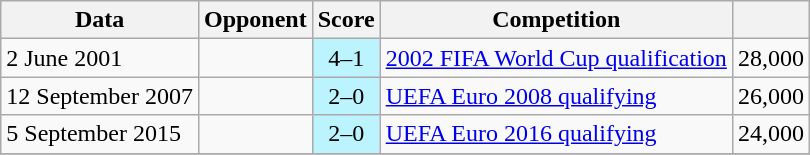<table class="wikitable">
<tr>
<th>Data</th>
<th>Opponent</th>
<th>Score</th>
<th>Competition</th>
<th></th>
</tr>
<tr>
<td>2 June 2001</td>
<td></td>
<td align="center" bgcolor=#bbf3ff>4–1</td>
<td><a href='#'>2002 FIFA World Cup qualification</a></td>
<td align=center>28,000</td>
</tr>
<tr>
<td>12 September 2007</td>
<td></td>
<td align="center" bgcolor=#bbf3ff>2–0</td>
<td><a href='#'>UEFA Euro 2008 qualifying</a></td>
<td align=center>26,000</td>
</tr>
<tr>
<td>5 September 2015</td>
<td></td>
<td align="center" bgcolor=#bbf3ff>2–0</td>
<td><a href='#'>UEFA Euro 2016 qualifying</a></td>
<td align=center>24,000</td>
</tr>
<tr>
</tr>
</table>
